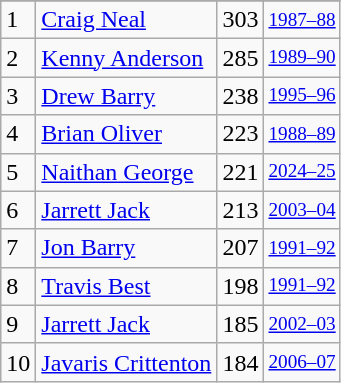<table class="wikitable">
<tr>
</tr>
<tr>
<td>1</td>
<td><a href='#'>Craig Neal</a></td>
<td>303</td>
<td style="font-size:80%;"><a href='#'>1987–88</a></td>
</tr>
<tr>
<td>2</td>
<td><a href='#'>Kenny Anderson</a></td>
<td>285</td>
<td style="font-size:80%;"><a href='#'>1989–90</a></td>
</tr>
<tr>
<td>3</td>
<td><a href='#'>Drew Barry</a></td>
<td>238</td>
<td style="font-size:80%;"><a href='#'>1995–96</a></td>
</tr>
<tr>
<td>4</td>
<td><a href='#'>Brian Oliver</a></td>
<td>223</td>
<td style="font-size:80%;"><a href='#'>1988–89</a></td>
</tr>
<tr>
<td>5</td>
<td><a href='#'>Naithan George</a></td>
<td>221</td>
<td style="font-size:80%;"><a href='#'>2024–25</a></td>
</tr>
<tr>
<td>6</td>
<td><a href='#'>Jarrett Jack</a></td>
<td>213</td>
<td style="font-size:80%;"><a href='#'>2003–04</a></td>
</tr>
<tr>
<td>7</td>
<td><a href='#'>Jon Barry</a></td>
<td>207</td>
<td style="font-size:80%;"><a href='#'>1991–92</a></td>
</tr>
<tr>
<td>8</td>
<td><a href='#'>Travis Best</a></td>
<td>198</td>
<td style="font-size:80%;"><a href='#'>1991–92</a></td>
</tr>
<tr>
<td>9</td>
<td><a href='#'>Jarrett Jack</a></td>
<td>185</td>
<td style="font-size:80%;"><a href='#'>2002–03</a></td>
</tr>
<tr>
<td>10</td>
<td><a href='#'>Javaris Crittenton</a></td>
<td>184</td>
<td style="font-size:80%;"><a href='#'>2006–07</a></td>
</tr>
</table>
